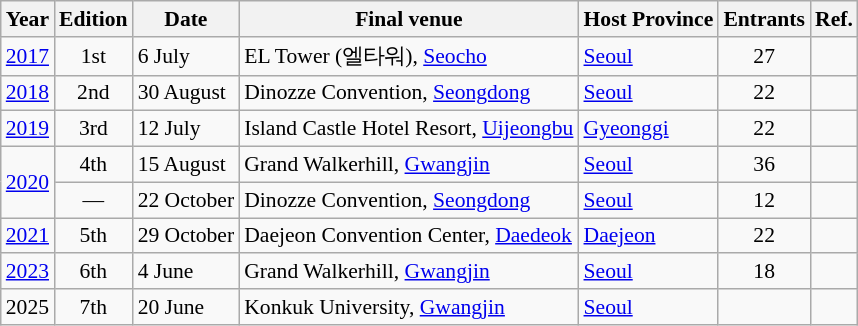<table class="wikitable" style="font-size: 90%";>
<tr>
<th>Year</th>
<th>Edition</th>
<th>Date</th>
<th>Final venue</th>
<th>Host Province</th>
<th>Entrants</th>
<th>Ref.</th>
</tr>
<tr>
<td style="text-align: center;"><a href='#'>2017</a></td>
<td style="text-align: center;">1st</td>
<td>6 July</td>
<td>EL Tower (엘타워), <a href='#'>Seocho</a></td>
<td><a href='#'>Seoul</a></td>
<td style="text-align: center;">27</td>
<td style="text-align: center;"></td>
</tr>
<tr>
<td style="text-align: center;"><a href='#'>2018</a></td>
<td style="text-align: center;">2nd</td>
<td>30 August</td>
<td>Dinozze Convention, <a href='#'>Seongdong</a></td>
<td><a href='#'>Seoul</a></td>
<td style="text-align: center;">22</td>
<td style="text-align: center;"></td>
</tr>
<tr>
<td style="text-align: center;"><a href='#'>2019</a></td>
<td style="text-align: center;">3rd</td>
<td>12 July</td>
<td>Island Castle Hotel Resort, <a href='#'>Uijeongbu</a></td>
<td><a href='#'>Gyeonggi</a></td>
<td style="text-align: center;">22</td>
<td style="text-align: center;"></td>
</tr>
<tr>
<td rowspan="2"  style="text-align: center;"><a href='#'>2020</a></td>
<td style="text-align: center;">4th</td>
<td>15 August</td>
<td>Grand Walkerhill, <a href='#'>Gwangjin</a></td>
<td><a href='#'>Seoul</a></td>
<td align="center">36</td>
<td align="center"></td>
</tr>
<tr>
<td style="text-align: center;">—</td>
<td>22 October</td>
<td>Dinozze Convention, <a href='#'>Seongdong</a></td>
<td><a href='#'>Seoul</a></td>
<td style="text-align: center;">12</td>
<td style="text-align: center;"></td>
</tr>
<tr>
<td style="text-align: center;"><a href='#'>2021</a></td>
<td style="text-align: center;">5th</td>
<td>29 October</td>
<td>Daejeon Convention Center, <a href='#'>Daedeok</a></td>
<td><a href='#'>Daejeon</a></td>
<td align=center>22</td>
<td align=center></td>
</tr>
<tr>
<td style="text-align: center;"><a href='#'>2023</a></td>
<td style="text-align: center;">6th</td>
<td>4 June</td>
<td>Grand Walkerhill, <a href='#'>Gwangjin</a></td>
<td><a href='#'>Seoul</a></td>
<td style="text-align: center;">18</td>
<td align=center></td>
</tr>
<tr>
<td style="text-align: center;">2025</td>
<td style="text-align: center;">7th</td>
<td>20 June</td>
<td>Konkuk University, <a href='#'>Gwangjin</a></td>
<td><a href='#'>Seoul</a></td>
<td></td>
<td style="text-align: center;"></td>
</tr>
</table>
